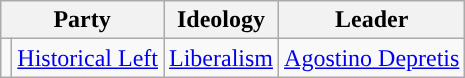<table class=wikitable style="font-size:100%">
<tr>
<th colspan=2>Party</th>
<th>Ideology</th>
<th>Leader</th>
</tr>
<tr>
<td style="color:inherit;background:"></td>
<td><a href='#'>Historical Left</a></td>
<td><a href='#'>Liberalism</a></td>
<td><a href='#'>Agostino Depretis</a></td>
</tr>
</table>
